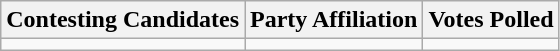<table class="wikitable sortable">
<tr>
<th>Contesting Candidates</th>
<th>Party Affiliation</th>
<th>Votes Polled</th>
</tr>
<tr>
<td></td>
<td></td>
<td></td>
</tr>
</table>
